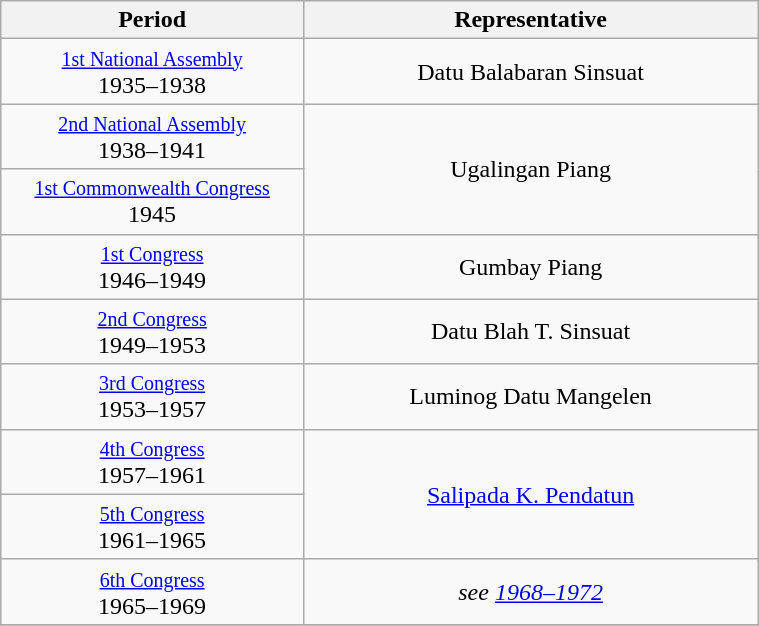<table class="wikitable" style="text-align:center; width:40%;">
<tr>
<th width="40%">Period</th>
<th>Representative</th>
</tr>
<tr>
<td><small><a href='#'>1st National Assembly</a></small><br>1935–1938</td>
<td>Datu Balabaran Sinsuat</td>
</tr>
<tr>
<td><small><a href='#'>2nd National Assembly</a></small><br>1938–1941</td>
<td rowspan="2">Ugalingan Piang</td>
</tr>
<tr>
<td><small><a href='#'>1st Commonwealth Congress</a></small><br>1945</td>
</tr>
<tr>
<td><small><a href='#'>1st Congress</a></small><br>1946–1949</td>
<td>Gumbay Piang</td>
</tr>
<tr>
<td><small><a href='#'>2nd Congress</a></small><br>1949–1953</td>
<td>Datu Blah T. Sinsuat</td>
</tr>
<tr>
<td><small><a href='#'>3rd Congress</a></small><br>1953–1957</td>
<td>Luminog Datu Mangelen</td>
</tr>
<tr>
<td><small><a href='#'>4th Congress</a></small><br>1957–1961</td>
<td rowspan="3"><a href='#'>Salipada K. Pendatun</a></td>
</tr>
<tr>
<td><small><a href='#'>5th Congress</a></small><br>1961–1965</td>
</tr>
<tr>
<td rowspan="2"><small><a href='#'>6th Congress</a></small><br>1965–1969</td>
</tr>
<tr>
<td><em>see <a href='#'>1968–1972</a></em></td>
</tr>
<tr>
</tr>
</table>
